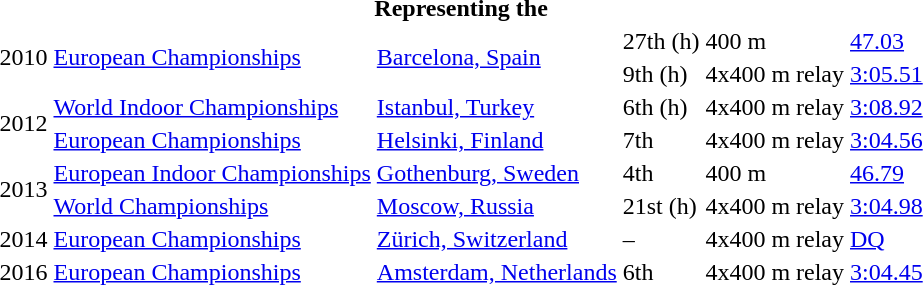<table>
<tr>
<th colspan="6">Representing the </th>
</tr>
<tr>
<td rowspan=2>2010</td>
<td rowspan=2><a href='#'>European Championships</a></td>
<td rowspan=2><a href='#'>Barcelona, Spain</a></td>
<td>27th (h)</td>
<td>400 m</td>
<td><a href='#'>47.03</a></td>
</tr>
<tr>
<td>9th (h)</td>
<td>4x400 m relay</td>
<td><a href='#'>3:05.51</a></td>
</tr>
<tr>
<td rowspan=2>2012</td>
<td><a href='#'>World Indoor Championships</a></td>
<td><a href='#'>Istanbul, Turkey</a></td>
<td>6th (h)</td>
<td>4x400 m relay</td>
<td><a href='#'>3:08.92</a></td>
</tr>
<tr>
<td><a href='#'>European Championships</a></td>
<td><a href='#'>Helsinki, Finland</a></td>
<td>7th</td>
<td>4x400 m relay</td>
<td><a href='#'>3:04.56</a></td>
</tr>
<tr>
<td rowspan=2>2013</td>
<td><a href='#'>European Indoor Championships</a></td>
<td><a href='#'>Gothenburg, Sweden</a></td>
<td>4th</td>
<td>400 m</td>
<td><a href='#'>46.79</a></td>
</tr>
<tr>
<td><a href='#'>World Championships</a></td>
<td><a href='#'>Moscow, Russia</a></td>
<td>21st (h)</td>
<td>4x400 m relay</td>
<td><a href='#'>3:04.98</a></td>
</tr>
<tr>
<td>2014</td>
<td><a href='#'>European Championships</a></td>
<td><a href='#'>Zürich, Switzerland</a></td>
<td>–</td>
<td>4x400 m relay</td>
<td><a href='#'>DQ</a></td>
</tr>
<tr>
<td>2016</td>
<td><a href='#'>European Championships</a></td>
<td><a href='#'>Amsterdam, Netherlands</a></td>
<td>6th</td>
<td>4x400 m relay</td>
<td><a href='#'>3:04.45</a></td>
</tr>
</table>
